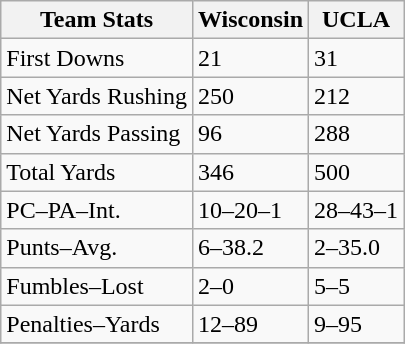<table class="wikitable">
<tr>
<th>Team Stats</th>
<th>Wisconsin</th>
<th>UCLA</th>
</tr>
<tr>
<td>First Downs</td>
<td>21</td>
<td>31</td>
</tr>
<tr>
<td>Net Yards Rushing</td>
<td>250</td>
<td>212</td>
</tr>
<tr>
<td>Net Yards Passing</td>
<td>96</td>
<td>288</td>
</tr>
<tr>
<td>Total Yards</td>
<td>346</td>
<td>500</td>
</tr>
<tr>
<td>PC–PA–Int.</td>
<td>10–20–1</td>
<td>28–43–1</td>
</tr>
<tr>
<td>Punts–Avg.</td>
<td>6–38.2</td>
<td>2–35.0</td>
</tr>
<tr>
<td>Fumbles–Lost</td>
<td>2–0</td>
<td>5–5</td>
</tr>
<tr>
<td>Penalties–Yards</td>
<td>12–89</td>
<td>9–95</td>
</tr>
<tr>
</tr>
</table>
